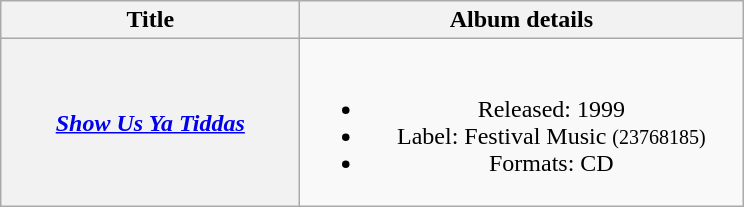<table class="wikitable plainrowheaders" style="text-align:center;">
<tr>
<th scope="col" style="width:12em;">Title</th>
<th scope="col" style="width:18em;">Album details</th>
</tr>
<tr>
<th scope="row"><em><a href='#'>Show Us Ya Tiddas</a></em></th>
<td><br><ul><li>Released: 1999</li><li>Label: Festival Music <small>(23768185)</small></li><li>Formats: CD</li></ul></td>
</tr>
</table>
